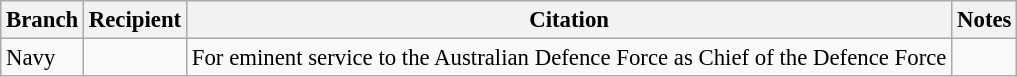<table class="wikitable" style="font-size:95%;">
<tr>
<th>Branch</th>
<th>Recipient</th>
<th>Citation</th>
<th>Notes</th>
</tr>
<tr>
<td>Navy</td>
<td></td>
<td>For eminent service to the Australian Defence Force as Chief of the Defence Force</td>
<td rowspan=1></td>
</tr>
</table>
